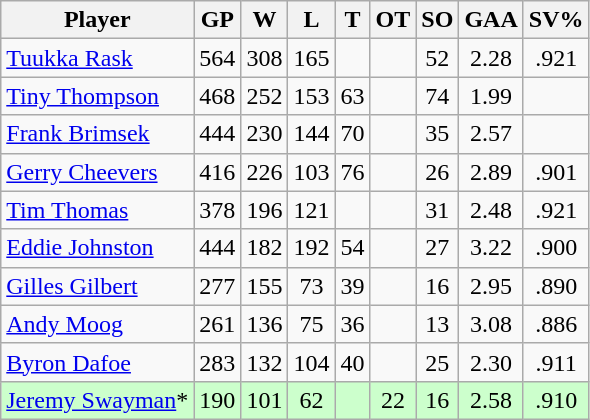<table class="wikitable" style="text-align:center;">
<tr>
<th>Player</th>
<th>GP</th>
<th>W</th>
<th>L</th>
<th>T</th>
<th>OT</th>
<th>SO</th>
<th>GAA</th>
<th>SV%</th>
</tr>
<tr>
<td style="text-align:left;"><a href='#'>Tuukka Rask</a></td>
<td>564</td>
<td>308</td>
<td>165</td>
<td></td>
<td></td>
<td>52</td>
<td>2.28</td>
<td>.921</td>
</tr>
<tr>
<td style="text-align:left;"><a href='#'>Tiny Thompson</a></td>
<td>468</td>
<td>252</td>
<td>153</td>
<td>63</td>
<td></td>
<td>74</td>
<td>1.99</td>
<td></td>
</tr>
<tr>
<td style="text-align:left;"><a href='#'>Frank Brimsek</a></td>
<td>444</td>
<td>230</td>
<td>144</td>
<td>70</td>
<td></td>
<td>35</td>
<td>2.57</td>
<td></td>
</tr>
<tr>
<td style="text-align:left;"><a href='#'>Gerry Cheevers</a></td>
<td>416</td>
<td>226</td>
<td>103</td>
<td>76</td>
<td></td>
<td>26</td>
<td>2.89</td>
<td>.901</td>
</tr>
<tr>
<td style="text-align:left;"><a href='#'>Tim Thomas</a></td>
<td>378</td>
<td>196</td>
<td>121</td>
<td></td>
<td></td>
<td>31</td>
<td>2.48</td>
<td>.921</td>
</tr>
<tr>
<td style="text-align:left;"><a href='#'>Eddie Johnston</a></td>
<td>444</td>
<td>182</td>
<td>192</td>
<td>54</td>
<td></td>
<td>27</td>
<td>3.22</td>
<td>.900</td>
</tr>
<tr>
<td style="text-align:left;"><a href='#'>Gilles Gilbert</a></td>
<td>277</td>
<td>155</td>
<td>73</td>
<td>39</td>
<td></td>
<td>16</td>
<td>2.95</td>
<td>.890</td>
</tr>
<tr>
<td style="text-align:left;"><a href='#'>Andy Moog</a></td>
<td>261</td>
<td>136</td>
<td>75</td>
<td>36</td>
<td></td>
<td>13</td>
<td>3.08</td>
<td>.886</td>
</tr>
<tr>
<td style="text-align:left;"><a href='#'>Byron Dafoe</a></td>
<td>283</td>
<td>132</td>
<td>104</td>
<td>40</td>
<td></td>
<td>25</td>
<td>2.30</td>
<td>.911</td>
</tr>
<tr style="background:#cfc;">
<td style="text-align:left;"><a href='#'>Jeremy Swayman</a>*</td>
<td>190</td>
<td>101</td>
<td>62</td>
<td></td>
<td>22</td>
<td>16</td>
<td>2.58</td>
<td>.910</td>
</tr>
</table>
